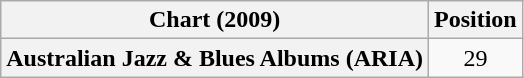<table class="wikitable plainrowheaders" style="text-align:center">
<tr>
<th scope="col">Chart (2009)</th>
<th scope="col">Position</th>
</tr>
<tr>
<th scope="row">Australian Jazz & Blues Albums (ARIA)</th>
<td>29</td>
</tr>
</table>
